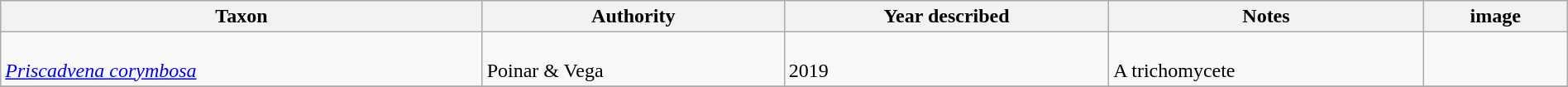<table class="wikitable sortable" align="center" width="100%">
<tr>
<th>Taxon</th>
<th>Authority</th>
<th>Year described</th>
<th>Notes</th>
<th>image</th>
</tr>
<tr>
<td><br><em><a href='#'>Priscadvena corymbosa</a></em></td>
<td><br>Poinar & Vega</td>
<td><br>2019</td>
<td><br>A trichomycete</td>
<td><br></td>
</tr>
<tr>
</tr>
</table>
